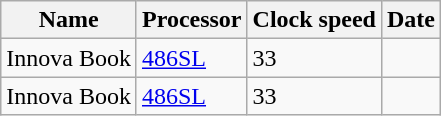<table class="wikitable sortable">
<tr>
<th>Name</th>
<th>Processor</th>
<th>Clock speed<br></th>
<th>Date</th>
</tr>
<tr>
<td>Innova Book </td>
<td><a href='#'>486SL</a></td>
<td>33</td>
<td></td>
</tr>
<tr>
<td>Innova Book </td>
<td><a href='#'>486SL</a></td>
<td>33</td>
<td></td>
</tr>
</table>
